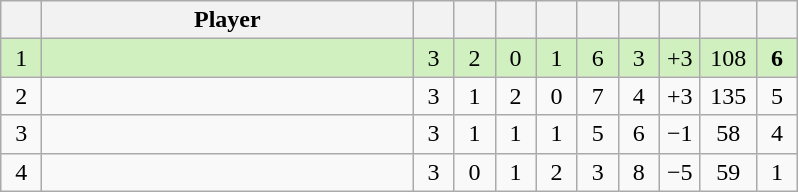<table class="wikitable" style="text-align:center; margin: 1em auto 1em auto, align:left">
<tr>
<th width=20></th>
<th width=240>Player</th>
<th width=20></th>
<th width=20></th>
<th width=20></th>
<th width=20></th>
<th width=20></th>
<th width=20></th>
<th width=20></th>
<th width=30></th>
<th width=20></th>
</tr>
<tr style="background:#D0F0C0;">
<td>1</td>
<td align=left></td>
<td>3</td>
<td>2</td>
<td>0</td>
<td>1</td>
<td>6</td>
<td>3</td>
<td>+3</td>
<td>108</td>
<td><strong>6</strong></td>
</tr>
<tr style=>
<td>2</td>
<td align=left></td>
<td>3</td>
<td>1</td>
<td>2</td>
<td>0</td>
<td>7</td>
<td>4</td>
<td>+3</td>
<td>135</td>
<td>5</td>
</tr>
<tr style=>
<td>3</td>
<td align=left></td>
<td>3</td>
<td>1</td>
<td>1</td>
<td>1</td>
<td>5</td>
<td>6</td>
<td>−1</td>
<td>58</td>
<td>4</td>
</tr>
<tr style=>
<td>4</td>
<td align=left></td>
<td>3</td>
<td>0</td>
<td>1</td>
<td>2</td>
<td>3</td>
<td>8</td>
<td>−5</td>
<td>59</td>
<td>1</td>
</tr>
</table>
